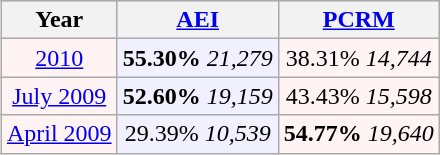<table class="wikitable"  style="float:right; font-size:100%; margin: 1em 1em 1em 1em;">
<tr style="background:lightgrey;">
<th>Year</th>
<th><a href='#'>AEI</a></th>
<th><a href='#'>PCRM</a></th>
</tr>
<tr>
<td style="text-align:center; background:#fff3f3;"><a href='#'>2010</a></td>
<td style="text-align:center; background:#f0f0ff;"><strong>55.30%</strong> <em>21,279</em></td>
<td style="text-align:center; background:#fff3f3;">38.31% <em>14,744</em></td>
</tr>
<tr>
<td style="text-align:center; background:#fff3f3;"><a href='#'>July 2009</a></td>
<td style="text-align:center; background:#f0f0ff;"><strong>52.60%</strong> <em>19,159</em></td>
<td style="text-align:center; background:#fff3f3;">43.43% <em>15,598</em></td>
</tr>
<tr>
<td style="text-align:center; background:#fff3f3;"><a href='#'>April 2009</a></td>
<td style="text-align:center; background:#f0f0ff;">29.39% <em>10,539</em></td>
<td style="text-align:center; background:#fff3f3;"><strong>54.77%</strong> <em>19,640</em></td>
</tr>
</table>
